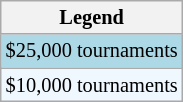<table class="wikitable" style="font-size:85%">
<tr>
<th>Legend</th>
</tr>
<tr style="background:lightblue;">
<td>$25,000 tournaments</td>
</tr>
<tr style="background:#f0f8ff;">
<td>$10,000 tournaments</td>
</tr>
</table>
